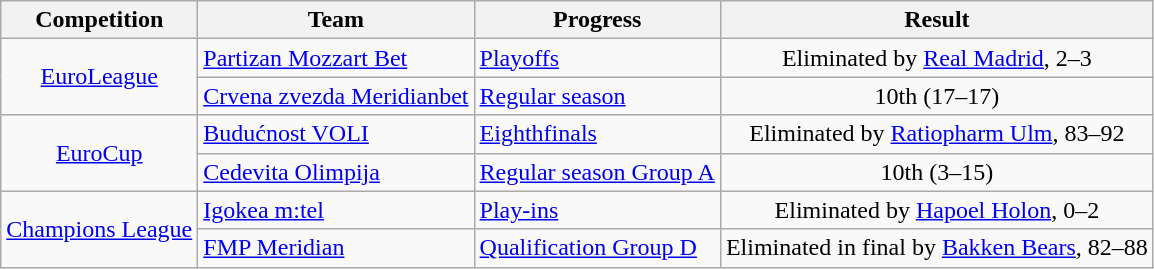<table class="wikitable">
<tr>
<th>Competition</th>
<th>Team</th>
<th>Progress</th>
<th>Result</th>
</tr>
<tr>
<td rowspan="2" align="center"><a href='#'>EuroLeague</a></td>
<td> <a href='#'>Partizan Mozzart Bet</a></td>
<td><a href='#'>Playoffs</a></td>
<td align="center">Eliminated by  <a href='#'>Real Madrid</a>, 2–3</td>
</tr>
<tr>
<td> <a href='#'>Crvena zvezda Meridianbet</a></td>
<td><a href='#'>Regular season</a></td>
<td align="center">10th (17–17)</td>
</tr>
<tr>
<td rowspan="2" align="center"><a href='#'>EuroCup</a></td>
<td> <a href='#'>Budućnost VOLI</a></td>
<td><a href='#'>Eighthfinals</a></td>
<td align="center">Eliminated by  <a href='#'>Ratiopharm Ulm</a>, 83–92</td>
</tr>
<tr>
<td> <a href='#'>Cedevita Olimpija</a></td>
<td><a href='#'>Regular season Group A</a></td>
<td align="center">10th (3–15)</td>
</tr>
<tr>
<td rowspan=2 align="center"><a href='#'>Champions League</a></td>
<td> <a href='#'>Igokea m:tel</a></td>
<td><a href='#'>Play-ins</a></td>
<td align="center">Eliminated by  <a href='#'>Hapoel Holon</a>, 0–2</td>
</tr>
<tr>
<td> <a href='#'>FMP Meridian</a></td>
<td><a href='#'>Qualification Group D</a></td>
<td align="center">Eliminated in final by  <a href='#'>Bakken Bears</a>, 82–88</td>
</tr>
</table>
